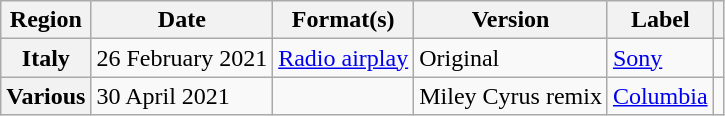<table class="wikitable plainrowheaders">
<tr>
<th scope="col">Region</th>
<th scope="col">Date</th>
<th scope="col">Format(s)</th>
<th scope="col">Version</th>
<th scope="col">Label</th>
<th scope="col"></th>
</tr>
<tr>
<th scope="row">Italy</th>
<td>26 February 2021</td>
<td><a href='#'>Radio airplay</a></td>
<td>Original</td>
<td><a href='#'>Sony</a></td>
<td align="center"></td>
</tr>
<tr>
<th scope="row">Various</th>
<td>30 April 2021</td>
<td></td>
<td>Miley Cyrus remix</td>
<td><a href='#'>Columbia</a></td>
<td align="center"></td>
</tr>
</table>
